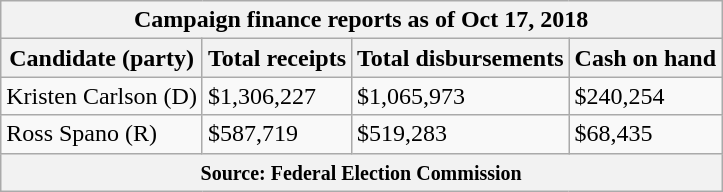<table class="wikitable sortable">
<tr>
<th colspan=4>Campaign finance reports as of Oct 17, 2018</th>
</tr>
<tr style="text-align:center;">
<th>Candidate (party)</th>
<th>Total receipts</th>
<th>Total disbursements</th>
<th>Cash on hand</th>
</tr>
<tr>
<td>Kristen Carlson (D)</td>
<td>$1,306,227</td>
<td>$1,065,973</td>
<td>$240,254</td>
</tr>
<tr>
<td>Ross Spano (R)</td>
<td>$587,719</td>
<td>$519,283</td>
<td>$68,435</td>
</tr>
<tr>
<th colspan="4"><small>Source: Federal Election Commission</small></th>
</tr>
</table>
